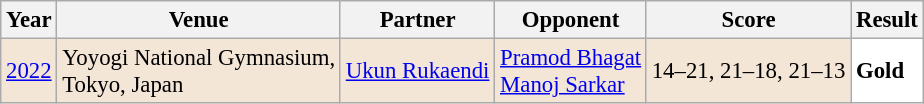<table class="sortable wikitable" style="font-size: 95%;">
<tr>
<th>Year</th>
<th>Venue</th>
<th>Partner</th>
<th>Opponent</th>
<th>Score</th>
<th>Result</th>
</tr>
<tr style="background:#F3E6D7">
<td align="center"><a href='#'>2022</a></td>
<td align="left">Yoyogi National Gymnasium,<br>Tokyo, Japan</td>
<td align="left"> <a href='#'>Ukun Rukaendi</a></td>
<td align="left"> <a href='#'>Pramod Bhagat</a><br> <a href='#'>Manoj Sarkar</a></td>
<td align="left">14–21, 21–18, 21–13</td>
<td style="text-align:left; background:white"> <strong>Gold</strong></td>
</tr>
</table>
